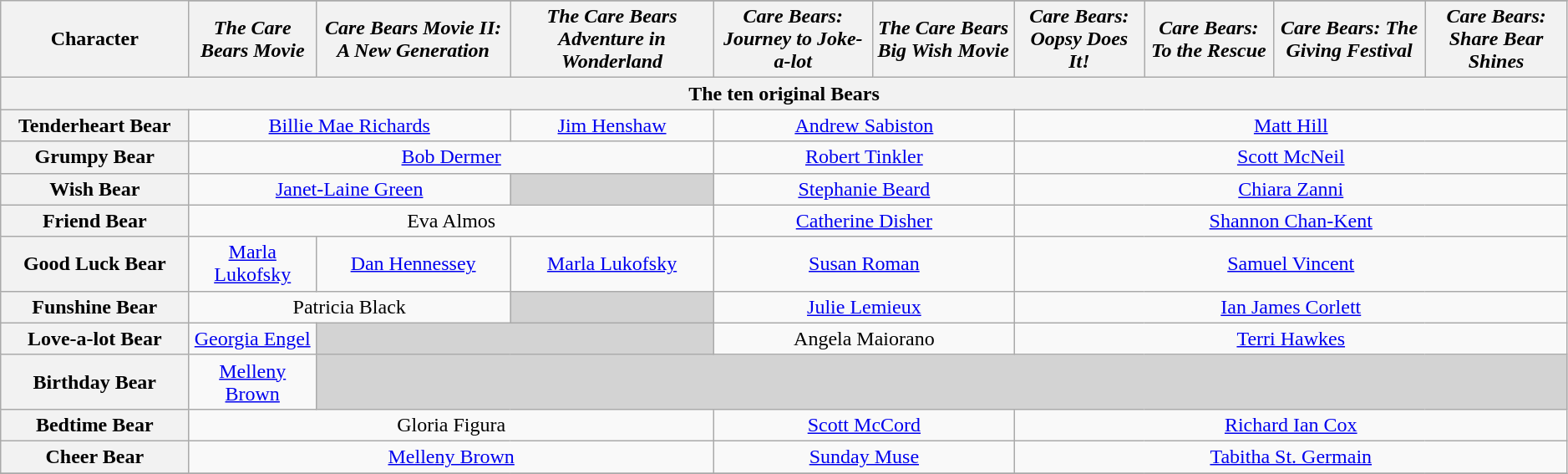<table class="wikitable" style="text-align:center" width=99%>
<tr>
<th rowspan="2" width="12%">Character</th>
</tr>
<tr>
<th align="center"><em>The Care Bears Movie</em></th>
<th align="center"><em>Care Bears Movie II: A New Generation</em></th>
<th align="center"><em>The Care Bears Adventure in Wonderland</em></th>
<th align="center"><em>Care Bears: Journey to Joke-a-lot</em></th>
<th align="center"><em>The Care Bears Big Wish Movie</em></th>
<th align="center"><em>Care Bears: Oopsy Does It!</em></th>
<th align="center"><em>Care Bears: To the Rescue</em></th>
<th align="center"><em>Care Bears: The Giving Festival</em></th>
<th align="center"><em>Care Bears: Share Bear Shines</em></th>
</tr>
<tr>
<th colspan="10" align="center">The ten original Bears</th>
</tr>
<tr>
<th>Tenderheart Bear</th>
<td colspan="2"><a href='#'>Billie Mae Richards</a></td>
<td><a href='#'>Jim Henshaw</a></td>
<td colspan="2"><a href='#'>Andrew Sabiston</a></td>
<td colspan="4"><a href='#'>Matt Hill</a></td>
</tr>
<tr>
<th>Grumpy Bear</th>
<td colspan="3"><a href='#'>Bob Dermer</a></td>
<td colspan="2"><a href='#'>Robert Tinkler</a></td>
<td colspan="4"><a href='#'>Scott McNeil</a></td>
</tr>
<tr>
<th>Wish Bear</th>
<td colspan="2"><a href='#'>Janet-Laine Green</a></td>
<td style="background:lightgrey;"> </td>
<td colspan="2"><a href='#'>Stephanie Beard</a></td>
<td colspan="4"><a href='#'>Chiara Zanni</a></td>
</tr>
<tr>
<th>Friend Bear</th>
<td colspan="3">Eva Almos</td>
<td colspan="2"><a href='#'>Catherine Disher</a></td>
<td colspan="4"><a href='#'>Shannon Chan-Kent</a></td>
</tr>
<tr>
<th>Good Luck Bear</th>
<td><a href='#'>Marla Lukofsky</a></td>
<td><a href='#'>Dan Hennessey</a></td>
<td><a href='#'>Marla Lukofsky</a></td>
<td colspan="2"><a href='#'>Susan Roman</a></td>
<td colspan="4"><a href='#'>Samuel Vincent</a></td>
</tr>
<tr>
<th>Funshine Bear</th>
<td colspan="2">Patricia Black</td>
<td style="background:lightgrey;"> </td>
<td colspan="2"><a href='#'>Julie Lemieux</a></td>
<td colspan="4"><a href='#'>Ian James Corlett</a></td>
</tr>
<tr>
<th>Love-a-lot Bear</th>
<td><a href='#'>Georgia Engel</a></td>
<td colspan="2" style="background:lightgrey;"> </td>
<td colspan="2">Angela Maiorano</td>
<td colspan="4"><a href='#'>Terri Hawkes</a></td>
</tr>
<tr>
<th>Birthday Bear</th>
<td><a href='#'>Melleny Brown</a></td>
<td colspan="8" style="background:lightgrey;"> </td>
</tr>
<tr>
<th>Bedtime Bear</th>
<td colspan="3">Gloria Figura</td>
<td colspan="2"><a href='#'>Scott McCord</a></td>
<td colspan="4"><a href='#'>Richard Ian Cox</a></td>
</tr>
<tr>
<th>Cheer Bear</th>
<td colspan="3"><a href='#'>Melleny Brown</a></td>
<td colspan="2"><a href='#'>Sunday Muse</a></td>
<td colspan="4"><a href='#'>Tabitha St. Germain</a></td>
</tr>
<tr>
</tr>
</table>
